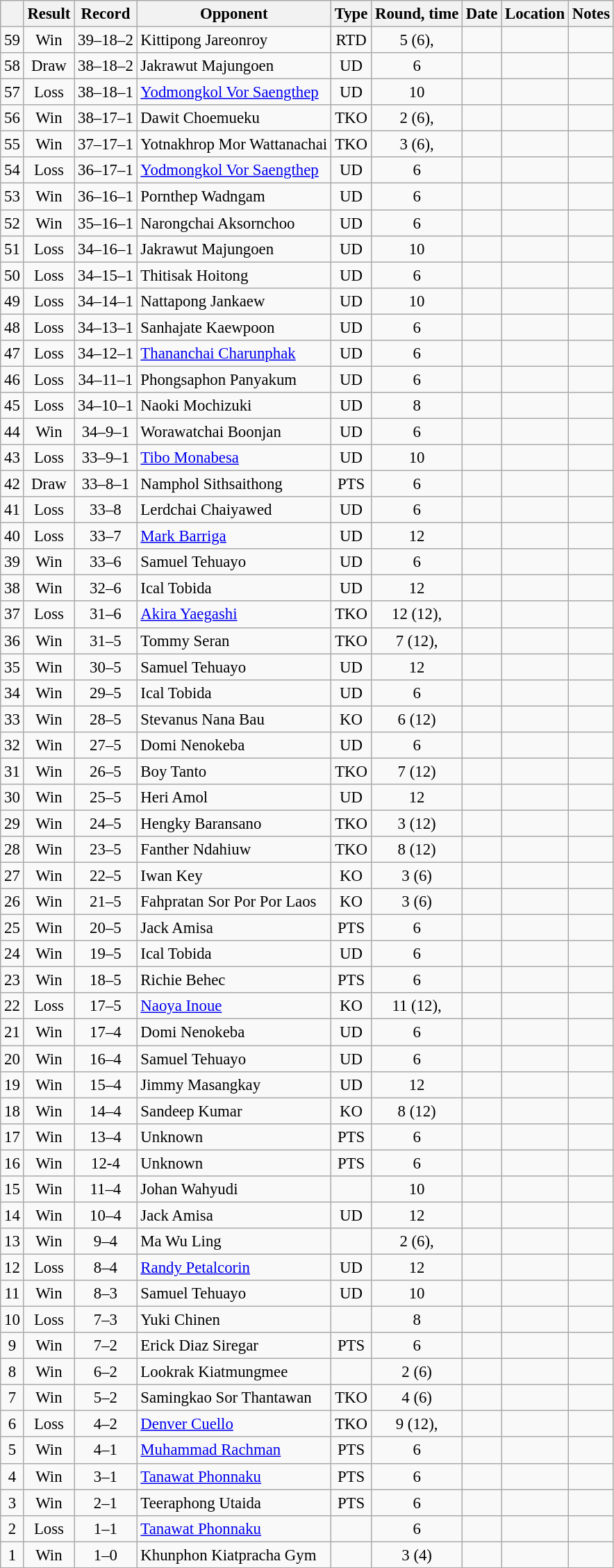<table class="wikitable" style="text-align:center; font-size:95%">
<tr>
<th></th>
<th>Result</th>
<th>Record</th>
<th>Opponent</th>
<th>Type</th>
<th>Round, time</th>
<th>Date</th>
<th>Location</th>
<th>Notes</th>
</tr>
<tr>
<td>59</td>
<td>Win</td>
<td>39–18–2</td>
<td align=left> Kittipong Jareonroy</td>
<td>RTD</td>
<td>5 (6), </td>
<td></td>
<td align=left> </td>
<td align=left></td>
</tr>
<tr>
<td>58</td>
<td>Draw</td>
<td>38–18–2</td>
<td align=left> Jakrawut Majungoen</td>
<td>UD</td>
<td>6</td>
<td></td>
<td align=left> </td>
<td align=left></td>
</tr>
<tr>
<td>57</td>
<td>Loss</td>
<td>38–18–1</td>
<td align=left> <a href='#'>Yodmongkol Vor Saengthep</a></td>
<td>UD</td>
<td>10</td>
<td></td>
<td align=left> </td>
<td align=left></td>
</tr>
<tr>
<td>56</td>
<td>Win</td>
<td>38–17–1</td>
<td align=left> Dawit Choemueku</td>
<td>TKO</td>
<td>2 (6), </td>
<td></td>
<td align=left> </td>
<td align=left></td>
</tr>
<tr>
<td>55</td>
<td>Win</td>
<td>37–17–1</td>
<td align=left> Yotnakhrop Mor Wattanachai</td>
<td>TKO</td>
<td>3 (6), </td>
<td></td>
<td align=left> </td>
<td align=left></td>
</tr>
<tr>
<td>54</td>
<td>Loss</td>
<td>36–17–1</td>
<td align=left> <a href='#'>Yodmongkol Vor Saengthep</a></td>
<td>UD</td>
<td>6</td>
<td></td>
<td align=left> </td>
<td align=left></td>
</tr>
<tr>
<td>53</td>
<td>Win</td>
<td>36–16–1</td>
<td align=left> Pornthep Wadngam</td>
<td>UD</td>
<td>6</td>
<td></td>
<td align=left> </td>
<td align=left></td>
</tr>
<tr>
<td>52</td>
<td>Win</td>
<td>35–16–1</td>
<td align=left> Narongchai Aksornchoo</td>
<td>UD</td>
<td>6</td>
<td></td>
<td align=left> </td>
<td align=left></td>
</tr>
<tr>
<td>51</td>
<td>Loss</td>
<td>34–16–1</td>
<td align=left> Jakrawut Majungoen</td>
<td>UD</td>
<td>10</td>
<td></td>
<td align=left> </td>
<td align=left></td>
</tr>
<tr>
<td>50</td>
<td>Loss</td>
<td>34–15–1</td>
<td align=left> Thitisak Hoitong</td>
<td>UD</td>
<td>6</td>
<td></td>
<td align=left> </td>
<td align=left></td>
</tr>
<tr>
<td>49</td>
<td>Loss</td>
<td>34–14–1</td>
<td align=left> Nattapong Jankaew</td>
<td>UD</td>
<td>10</td>
<td></td>
<td align=left> </td>
<td align=left></td>
</tr>
<tr>
<td>48</td>
<td>Loss</td>
<td>34–13–1</td>
<td align=left> Sanhajate Kaewpoon</td>
<td>UD</td>
<td>6</td>
<td></td>
<td align=left> </td>
<td align=left></td>
</tr>
<tr>
<td>47</td>
<td>Loss</td>
<td>34–12–1</td>
<td align=left> <a href='#'>Thananchai Charunphak</a></td>
<td>UD</td>
<td>6</td>
<td></td>
<td align=left> </td>
<td align=left></td>
</tr>
<tr>
<td>46</td>
<td>Loss</td>
<td>34–11–1</td>
<td align=left> Phongsaphon Panyakum</td>
<td>UD</td>
<td>6</td>
<td></td>
<td align=left> </td>
<td align=left></td>
</tr>
<tr>
<td>45</td>
<td>Loss</td>
<td>34–10–1</td>
<td align=left> Naoki Mochizuki</td>
<td>UD</td>
<td>8</td>
<td></td>
<td align=left> </td>
<td align=left></td>
</tr>
<tr>
<td>44</td>
<td>Win</td>
<td>34–9–1</td>
<td align=left> Worawatchai Boonjan</td>
<td>UD</td>
<td>6</td>
<td></td>
<td align=left> </td>
<td align=left></td>
</tr>
<tr>
<td>43</td>
<td>Loss</td>
<td>33–9–1</td>
<td align=left> <a href='#'>Tibo Monabesa</a></td>
<td>UD</td>
<td>10</td>
<td></td>
<td align=left> </td>
<td align=left></td>
</tr>
<tr>
<td>42</td>
<td>Draw</td>
<td>33–8–1</td>
<td align=left> Namphol Sithsaithong</td>
<td>PTS</td>
<td>6</td>
<td></td>
<td align=left> </td>
<td align=left></td>
</tr>
<tr>
<td>41</td>
<td>Loss</td>
<td>33–8</td>
<td align=left> Lerdchai Chaiyawed</td>
<td>UD</td>
<td>6</td>
<td></td>
<td align=left> </td>
<td align=left></td>
</tr>
<tr>
<td>40</td>
<td>Loss</td>
<td>33–7</td>
<td align=left> <a href='#'>Mark Barriga</a></td>
<td>UD</td>
<td>12</td>
<td></td>
<td align=left> </td>
<td align=left></td>
</tr>
<tr>
<td>39</td>
<td>Win</td>
<td>33–6</td>
<td align=left> Samuel Tehuayo</td>
<td>UD</td>
<td>6</td>
<td></td>
<td align=left> </td>
<td align=left></td>
</tr>
<tr>
<td>38</td>
<td>Win</td>
<td>32–6</td>
<td align=left> Ical Tobida</td>
<td>UD</td>
<td>12</td>
<td></td>
<td align=left> </td>
<td align=left></td>
</tr>
<tr>
<td>37</td>
<td>Loss</td>
<td>31–6</td>
<td align=left> <a href='#'>Akira Yaegashi</a></td>
<td>TKO</td>
<td>12 (12), </td>
<td></td>
<td align=left> </td>
<td align=left></td>
</tr>
<tr>
<td>36</td>
<td>Win</td>
<td>31–5</td>
<td align=left> Tommy Seran</td>
<td>TKO</td>
<td>7 (12), </td>
<td></td>
<td align=left> </td>
<td align=left></td>
</tr>
<tr>
<td>35</td>
<td>Win</td>
<td>30–5</td>
<td align=left> Samuel Tehuayo</td>
<td>UD</td>
<td>12</td>
<td></td>
<td align=left> </td>
<td align=left></td>
</tr>
<tr>
<td>34</td>
<td>Win</td>
<td>29–5</td>
<td align=left> Ical Tobida</td>
<td>UD</td>
<td>6</td>
<td></td>
<td align=left> </td>
<td align=left></td>
</tr>
<tr>
<td>33</td>
<td>Win</td>
<td>28–5</td>
<td align=left> Stevanus Nana Bau</td>
<td>KO</td>
<td>6 (12)</td>
<td></td>
<td align=left> </td>
<td align=left></td>
</tr>
<tr>
<td>32</td>
<td>Win</td>
<td>27–5</td>
<td align=left> Domi Nenokeba</td>
<td>UD</td>
<td>6</td>
<td></td>
<td align=left> </td>
<td align=left></td>
</tr>
<tr>
<td>31</td>
<td>Win</td>
<td>26–5</td>
<td align=left> Boy Tanto</td>
<td>TKO</td>
<td>7 (12)</td>
<td></td>
<td align=left> </td>
<td align=left></td>
</tr>
<tr>
<td>30</td>
<td>Win</td>
<td>25–5</td>
<td align=left> Heri Amol</td>
<td>UD</td>
<td>12</td>
<td></td>
<td align=left> </td>
<td align=left></td>
</tr>
<tr>
<td>29</td>
<td>Win</td>
<td>24–5</td>
<td align=left> Hengky Baransano</td>
<td>TKO</td>
<td>3 (12)</td>
<td></td>
<td align=left></td>
<td align=left></td>
</tr>
<tr>
<td>28</td>
<td>Win</td>
<td>23–5</td>
<td align=left> Fanther Ndahiuw</td>
<td>TKO</td>
<td>8 (12)</td>
<td></td>
<td align=left></td>
<td align=left></td>
</tr>
<tr>
<td>27</td>
<td>Win</td>
<td>22–5</td>
<td align=left> Iwan Key</td>
<td>KO</td>
<td>3 (6)</td>
<td></td>
<td align=left></td>
<td align=left></td>
</tr>
<tr>
<td>26</td>
<td>Win</td>
<td>21–5</td>
<td align=left> Fahpratan Sor Por Por Laos</td>
<td>KO</td>
<td>3 (6)</td>
<td></td>
<td align=left></td>
<td align=left></td>
</tr>
<tr>
<td>25</td>
<td>Win</td>
<td>20–5</td>
<td align=left> Jack Amisa</td>
<td>PTS</td>
<td>6</td>
<td></td>
<td align=left></td>
<td align=left></td>
</tr>
<tr>
<td>24</td>
<td>Win</td>
<td>19–5</td>
<td align=left> Ical Tobida</td>
<td>UD</td>
<td>6</td>
<td></td>
<td align=left></td>
<td align=left></td>
</tr>
<tr>
<td>23</td>
<td>Win</td>
<td>18–5</td>
<td align=left> Richie Behec</td>
<td>PTS</td>
<td>6</td>
<td></td>
<td align=left></td>
<td align=left></td>
</tr>
<tr>
<td>22</td>
<td>Loss</td>
<td>17–5</td>
<td align=left> <a href='#'>Naoya Inoue</a></td>
<td>KO</td>
<td>11 (12), </td>
<td></td>
<td align=left></td>
<td align=left></td>
</tr>
<tr>
<td>21</td>
<td>Win</td>
<td>17–4</td>
<td align=left> Domi Nenokeba</td>
<td>UD</td>
<td>6</td>
<td></td>
<td align=left></td>
<td align=left></td>
</tr>
<tr>
<td>20</td>
<td>Win</td>
<td>16–4</td>
<td align=left> Samuel Tehuayo</td>
<td>UD</td>
<td>6</td>
<td></td>
<td align=left></td>
<td align=left></td>
</tr>
<tr>
<td>19</td>
<td>Win</td>
<td>15–4</td>
<td align=left> Jimmy Masangkay</td>
<td>UD</td>
<td>12</td>
<td></td>
<td align=left></td>
<td align=left></td>
</tr>
<tr>
<td>18</td>
<td>Win</td>
<td>14–4</td>
<td align=left> Sandeep Kumar</td>
<td>KO</td>
<td>8 (12)</td>
<td></td>
<td align=left></td>
<td align=left></td>
</tr>
<tr>
<td>17</td>
<td>Win</td>
<td>13–4</td>
<td align=left>Unknown</td>
<td>PTS</td>
<td>6</td>
<td></td>
<td align=left></td>
<td align=left></td>
</tr>
<tr>
<td>16</td>
<td>Win</td>
<td>12-4</td>
<td align=left>Unknown</td>
<td>PTS</td>
<td>6</td>
<td></td>
<td align=left></td>
<td align=left></td>
</tr>
<tr>
<td>15</td>
<td>Win</td>
<td>11–4</td>
<td align=left> Johan Wahyudi</td>
<td></td>
<td>10</td>
<td></td>
<td align=left></td>
<td align=left></td>
</tr>
<tr>
<td>14</td>
<td>Win</td>
<td>10–4</td>
<td align=left> Jack Amisa</td>
<td>UD</td>
<td>12</td>
<td></td>
<td align=left></td>
<td align=left></td>
</tr>
<tr>
<td>13</td>
<td>Win</td>
<td>9–4</td>
<td align=left> Ma Wu Ling</td>
<td></td>
<td>2 (6), </td>
<td></td>
<td align=left></td>
<td align=left></td>
</tr>
<tr>
<td>12</td>
<td>Loss</td>
<td>8–4</td>
<td align=left> <a href='#'>Randy Petalcorin</a></td>
<td>UD</td>
<td>12</td>
<td></td>
<td align=left></td>
<td align=left></td>
</tr>
<tr>
<td>11</td>
<td>Win</td>
<td>8–3</td>
<td align=left> Samuel Tehuayo</td>
<td>UD</td>
<td>10</td>
<td></td>
<td align=left></td>
<td align=left></td>
</tr>
<tr>
<td>10</td>
<td>Loss</td>
<td>7–3</td>
<td align=left> Yuki Chinen</td>
<td></td>
<td>8</td>
<td></td>
<td align=left></td>
<td align=left></td>
</tr>
<tr>
<td>9</td>
<td>Win</td>
<td>7–2</td>
<td align=left> Erick Diaz Siregar</td>
<td>PTS</td>
<td>6</td>
<td></td>
<td align=left></td>
<td align=left></td>
</tr>
<tr>
<td>8</td>
<td>Win</td>
<td>6–2</td>
<td align=left> Lookrak Kiatmungmee</td>
<td></td>
<td>2 (6)</td>
<td></td>
<td align=left></td>
<td align=left></td>
</tr>
<tr>
<td>7</td>
<td>Win</td>
<td>5–2</td>
<td align=left> Samingkao Sor Thantawan</td>
<td>TKO</td>
<td>4 (6)</td>
<td></td>
<td align=left></td>
<td align=left></td>
</tr>
<tr>
<td>6</td>
<td>Loss</td>
<td>4–2</td>
<td align=left> <a href='#'>Denver Cuello</a></td>
<td>TKO</td>
<td>9 (12), </td>
<td></td>
<td align=left></td>
<td align=left></td>
</tr>
<tr>
<td>5</td>
<td>Win</td>
<td>4–1</td>
<td align=left> <a href='#'>Muhammad Rachman</a></td>
<td>PTS</td>
<td>6</td>
<td></td>
<td align=left></td>
<td align=left></td>
</tr>
<tr>
<td>4</td>
<td>Win</td>
<td>3–1</td>
<td align=left> <a href='#'>Tanawat Phonnaku</a></td>
<td>PTS</td>
<td>6</td>
<td></td>
<td align=left></td>
<td align=left></td>
</tr>
<tr>
<td>3</td>
<td>Win</td>
<td>2–1</td>
<td align=left> Teeraphong Utaida</td>
<td>PTS</td>
<td>6</td>
<td></td>
<td align=left></td>
<td align=left></td>
</tr>
<tr>
<td>2</td>
<td>Loss</td>
<td>1–1</td>
<td align=left> <a href='#'>Tanawat Phonnaku</a></td>
<td></td>
<td>6</td>
<td></td>
<td align=left></td>
<td align=left></td>
</tr>
<tr>
<td>1</td>
<td>Win</td>
<td>1–0</td>
<td align=left> Khunphon Kiatpracha Gym</td>
<td></td>
<td>3 (4)</td>
<td></td>
<td align=left></td>
<td align=left></td>
</tr>
</table>
